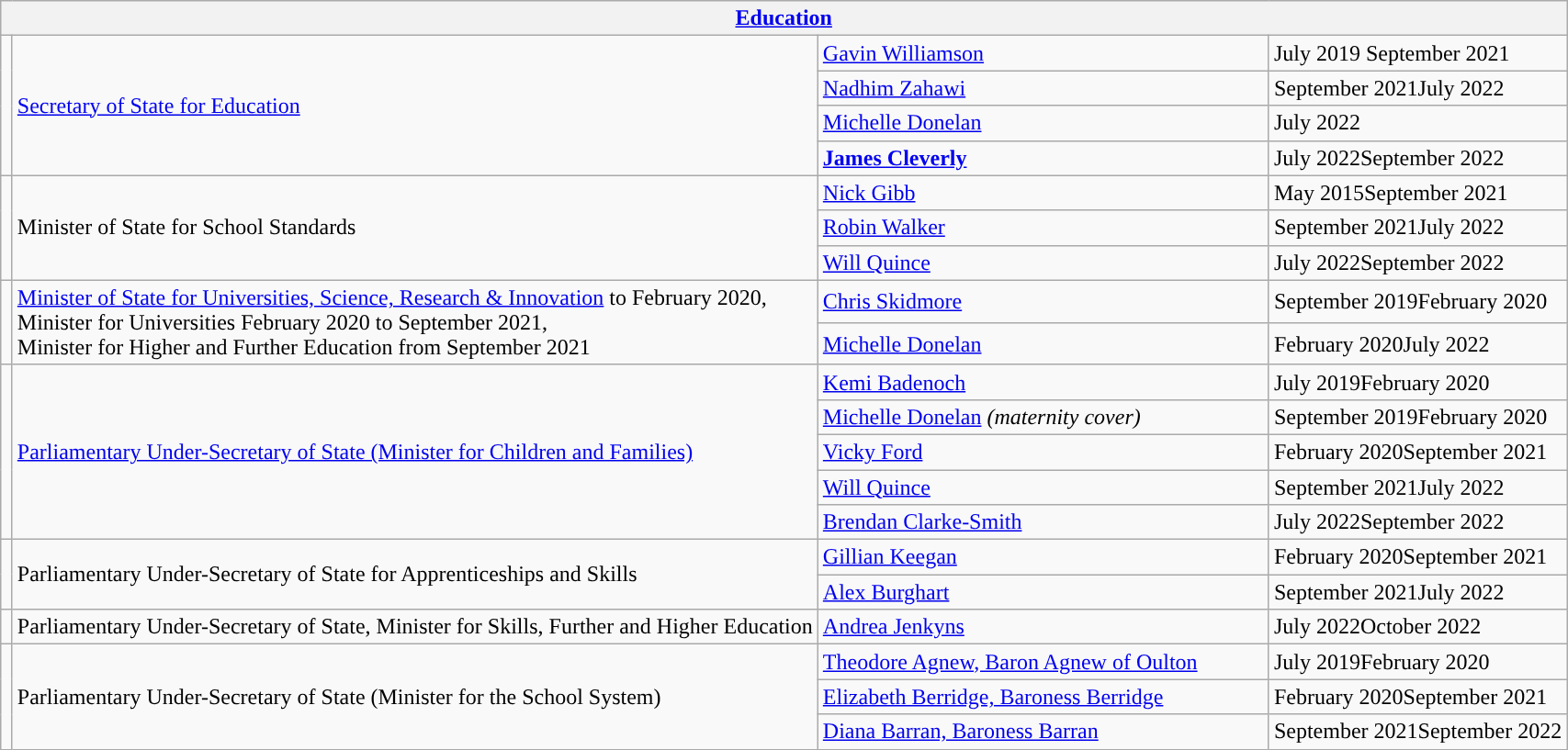<table class="wikitable">
<tr>
<th colspan="4"><a href='#'>Education</a></th>
</tr>
<tr>
<td rowspan=4 style="width: 1px; background: "></td>
<td rowspan=4><a href='#'>Secretary of State for Education</a></td>
<td style="width: 320px;"><a href='#'>Gavin Williamson</a></td>
<td>July 2019 September 2021</td>
</tr>
<tr>
<td style="width: 320px;"><a href='#'>Nadhim Zahawi</a></td>
<td>September 2021July 2022</td>
</tr>
<tr>
<td style="width: 320px;"><a href='#'>Michelle Donelan</a></td>
<td>July 2022</td>
</tr>
<tr>
<td style="width: 320px;"><strong><a href='#'>James Cleverly</a></strong></td>
<td>July 2022September 2022</td>
</tr>
<tr>
<td rowspan=3 style="width: 1px; background: "></td>
<td rowspan=3>Minister of State for School Standards</td>
<td style="width: 320px;"><a href='#'>Nick Gibb</a></td>
<td>May 2015September 2021</td>
</tr>
<tr>
<td style="width: 320px;"><a href='#'>Robin Walker</a></td>
<td>September 2021July 2022</td>
</tr>
<tr>
<td><a href='#'>Will Quince</a></td>
<td>July 2022September 2022</td>
</tr>
<tr>
<td rowspan=2 style="width: 1px; background: "></td>
<td rowspan=2><a href='#'>Minister of State for Universities, Science, Research & Innovation</a> to February 2020,<br> Minister for Universities February 2020 to September 2021,<br> Minister for Higher and Further Education from September 2021</td>
<td><a href='#'>Chris Skidmore</a><br></td>
<td>September 2019February 2020</td>
</tr>
<tr>
<td><a href='#'>Michelle Donelan</a></td>
<td>February 2020July 2022<br></td>
</tr>
<tr>
<td rowspan=5 style="width: 1px; background: "></td>
<td rowspan=5><a href='#'>Parliamentary Under-Secretary of State (Minister for Children and Families)</a></td>
<td><a href='#'>Kemi Badenoch</a> </td>
<td>July 2019February 2020</td>
</tr>
<tr>
<td><a href='#'>Michelle Donelan</a>  <em>(maternity cover)</em></td>
<td>September 2019February 2020</td>
</tr>
<tr>
<td><a href='#'>Vicky Ford</a></td>
<td>February 2020September 2021</td>
</tr>
<tr>
<td><a href='#'>Will Quince</a></td>
<td>September 2021July 2022</td>
</tr>
<tr>
<td><a href='#'>Brendan Clarke-Smith</a></td>
<td>July 2022September 2022</td>
</tr>
<tr>
<td rowspan=2 style="width: 1px; background: "></td>
<td rowspan=2>Parliamentary Under-Secretary of State for Apprenticeships and Skills</td>
<td><a href='#'>Gillian Keegan</a></td>
<td>February 2020September 2021</td>
</tr>
<tr>
<td><a href='#'>Alex Burghart</a></td>
<td>September 2021July 2022</td>
</tr>
<tr>
<td style="width: 1px; background: "></td>
<td>Parliamentary Under-Secretary of State, Minister for Skills, Further and Higher Education</td>
<td><a href='#'>Andrea Jenkyns</a></td>
<td>July 2022October 2022</td>
</tr>
<tr>
<td rowspan=3 style="width: 1px; background: "></td>
<td rowspan=3>Parliamentary Under-Secretary of State (Minister for the School System)</td>
<td><a href='#'>Theodore Agnew, Baron Agnew of Oulton</a> </td>
<td>July 2019February 2020</td>
</tr>
<tr>
<td><a href='#'>Elizabeth Berridge, Baroness Berridge</a> </td>
<td>February 2020September 2021</td>
</tr>
<tr>
<td><a href='#'>Diana Barran, Baroness Barran</a> </td>
<td>September 2021September 2022</td>
</tr>
</table>
